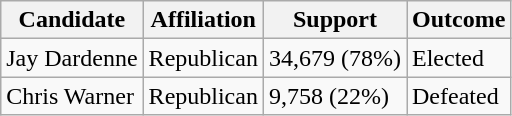<table class="wikitable">
<tr>
<th>Candidate</th>
<th>Affiliation</th>
<th>Support</th>
<th>Outcome</th>
</tr>
<tr>
<td>Jay Dardenne</td>
<td>Republican</td>
<td>34,679 (78%)</td>
<td>Elected</td>
</tr>
<tr>
<td>Chris Warner</td>
<td>Republican</td>
<td>9,758 (22%)</td>
<td>Defeated</td>
</tr>
</table>
